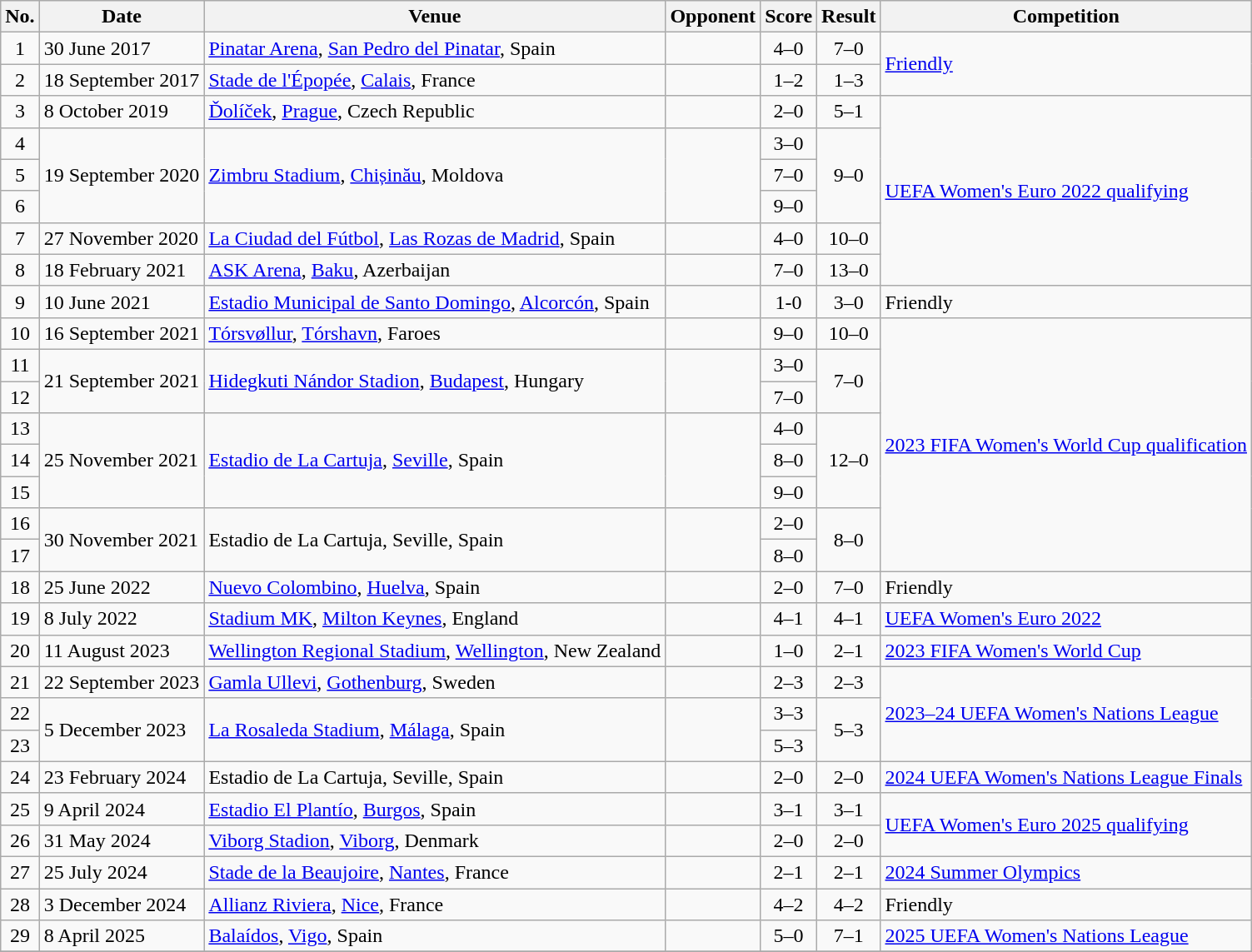<table class="wikitable sortable">
<tr>
<th scope="col">No.</th>
<th scope="col">Date</th>
<th scope="col">Venue</th>
<th scope="col">Opponent</th>
<th scope="col">Score</th>
<th scope="col">Result</th>
<th scope="col">Competition</th>
</tr>
<tr>
<td align="center">1</td>
<td>30 June 2017</td>
<td><a href='#'>Pinatar Arena</a>, <a href='#'>San Pedro del Pinatar</a>, Spain</td>
<td></td>
<td align="center">4–0</td>
<td align="center">7–0</td>
<td rowspan=2><a href='#'>Friendly</a></td>
</tr>
<tr>
<td align="center">2</td>
<td>18 September 2017</td>
<td><a href='#'>Stade de l'Épopée</a>, <a href='#'>Calais</a>, France</td>
<td></td>
<td align="center">1–2</td>
<td align="center">1–3</td>
</tr>
<tr>
<td align="center">3</td>
<td>8 October 2019</td>
<td><a href='#'>Ďolíček</a>, <a href='#'>Prague</a>, Czech Republic</td>
<td></td>
<td align="center">2–0</td>
<td align="center">5–1</td>
<td rowspan=6><a href='#'>UEFA Women's Euro 2022 qualifying</a></td>
</tr>
<tr>
<td align="center">4</td>
<td rowspan="3">19 September 2020</td>
<td rowspan="3"><a href='#'>Zimbru Stadium</a>, <a href='#'>Chișinău</a>, Moldova</td>
<td rowspan="3"></td>
<td align="center">3–0</td>
<td rowspan="3" align="center">9–0</td>
</tr>
<tr>
<td align="center">5</td>
<td align="center">7–0</td>
</tr>
<tr>
<td align="center">6</td>
<td align="center">9–0</td>
</tr>
<tr>
<td align="center">7</td>
<td>27 November 2020</td>
<td><a href='#'>La Ciudad del Fútbol</a>, <a href='#'>Las Rozas de Madrid</a>, Spain</td>
<td></td>
<td align="center">4–0</td>
<td align="center">10–0</td>
</tr>
<tr>
<td align="center">8</td>
<td>18 February 2021</td>
<td><a href='#'>ASK Arena</a>, <a href='#'>Baku</a>, Azerbaijan</td>
<td></td>
<td align="center">7–0</td>
<td align="center">13–0</td>
</tr>
<tr>
<td align="center">9</td>
<td>10 June 2021</td>
<td><a href='#'>Estadio Municipal de Santo Domingo</a>, <a href='#'>Alcorcón</a>, Spain</td>
<td></td>
<td align="center">1-0</td>
<td align="center">3–0</td>
<td>Friendly</td>
</tr>
<tr>
<td align="center">10</td>
<td>16 September 2021</td>
<td><a href='#'>Tórsvøllur</a>, <a href='#'>Tórshavn</a>, Faroes</td>
<td></td>
<td align="center">9–0</td>
<td align="center">10–0</td>
<td rowspan=8><a href='#'>2023 FIFA Women's World Cup qualification</a></td>
</tr>
<tr>
<td align="center">11</td>
<td rowspan="2">21 September 2021</td>
<td rowspan="2"><a href='#'>Hidegkuti Nándor Stadion</a>, <a href='#'>Budapest</a>, Hungary</td>
<td rowspan="2"></td>
<td align="center">3–0</td>
<td rowspan="2" align="center">7–0</td>
</tr>
<tr>
<td align="center">12</td>
<td align="center">7–0</td>
</tr>
<tr>
<td align="center">13</td>
<td rowspan="3">25 November 2021</td>
<td rowspan="3"><a href='#'>Estadio de La Cartuja</a>, <a href='#'>Seville</a>, Spain</td>
<td rowspan="3"></td>
<td align="center">4–0</td>
<td rowspan="3" align="center">12–0</td>
</tr>
<tr>
<td align="center">14</td>
<td align="center">8–0</td>
</tr>
<tr>
<td align="center">15</td>
<td align="center">9–0</td>
</tr>
<tr>
<td align="center">16</td>
<td rowspan="2">30 November 2021</td>
<td rowspan="2">Estadio de La Cartuja, Seville, Spain</td>
<td rowspan="2"></td>
<td align="center">2–0</td>
<td rowspan="2" align="center">8–0</td>
</tr>
<tr>
<td align="center">17</td>
<td align="center">8–0</td>
</tr>
<tr>
<td align="center">18</td>
<td>25 June 2022</td>
<td><a href='#'>Nuevo Colombino</a>, <a href='#'>Huelva</a>, Spain</td>
<td></td>
<td align="center">2–0</td>
<td align="center">7–0</td>
<td>Friendly</td>
</tr>
<tr>
<td align="center">19</td>
<td>8 July 2022</td>
<td><a href='#'>Stadium MK</a>, <a href='#'>Milton Keynes</a>, England</td>
<td></td>
<td align="center">4–1</td>
<td align="center">4–1</td>
<td><a href='#'>UEFA Women's Euro 2022</a></td>
</tr>
<tr>
<td align="center">20</td>
<td>11 August 2023</td>
<td><a href='#'>Wellington Regional Stadium</a>, <a href='#'>Wellington</a>, New Zealand</td>
<td></td>
<td align="center">1–0</td>
<td align="center">2–1</td>
<td><a href='#'>2023 FIFA Women's World Cup</a></td>
</tr>
<tr>
<td align="center">21</td>
<td>22 September 2023</td>
<td><a href='#'>Gamla Ullevi</a>, <a href='#'>Gothenburg</a>, Sweden</td>
<td></td>
<td align="center">2–3</td>
<td align="center">2–3</td>
<td rowspan="3"><a href='#'>2023–24 UEFA Women's Nations League</a></td>
</tr>
<tr>
<td align="center">22</td>
<td rowspan="2">5 December 2023</td>
<td rowspan="2"><a href='#'>La Rosaleda Stadium</a>, <a href='#'>Málaga</a>, Spain</td>
<td rowspan="2"></td>
<td align="center">3–3</td>
<td rowspan="2" align="center">5–3</td>
</tr>
<tr>
<td align="center">23</td>
<td align="center">5–3</td>
</tr>
<tr>
<td align="center">24</td>
<td>23 February 2024</td>
<td>Estadio de La Cartuja, Seville, Spain</td>
<td></td>
<td align="center">2–0</td>
<td align="center">2–0</td>
<td><a href='#'>2024 UEFA Women's Nations League Finals</a></td>
</tr>
<tr>
<td align="center">25</td>
<td>9 April 2024</td>
<td><a href='#'>Estadio El Plantío</a>, <a href='#'>Burgos</a>, Spain</td>
<td></td>
<td align="center">3–1</td>
<td align="center">3–1</td>
<td rowspan=2><a href='#'>UEFA Women's Euro 2025 qualifying</a></td>
</tr>
<tr>
<td align="center">26</td>
<td>31 May 2024</td>
<td><a href='#'>Viborg Stadion</a>, <a href='#'>Viborg</a>, Denmark</td>
<td></td>
<td align="center">2–0</td>
<td align="center">2–0</td>
</tr>
<tr>
<td align="center">27</td>
<td>25 July 2024</td>
<td><a href='#'>Stade de la Beaujoire</a>, <a href='#'>Nantes</a>, France</td>
<td></td>
<td align="center">2–1</td>
<td align="center">2–1</td>
<td><a href='#'>2024 Summer Olympics</a></td>
</tr>
<tr>
<td align="center">28</td>
<td>3 December 2024</td>
<td><a href='#'>Allianz Riviera</a>, <a href='#'>Nice</a>, France</td>
<td></td>
<td align="center">4–2</td>
<td align="center">4–2</td>
<td>Friendly</td>
</tr>
<tr>
<td align="center">29</td>
<td>8 April 2025</td>
<td><a href='#'>Balaídos</a>, <a href='#'>Vigo</a>, Spain</td>
<td></td>
<td align="center">5–0</td>
<td align="center">7–1</td>
<td><a href='#'>2025 UEFA Women's Nations League</a></td>
</tr>
<tr>
</tr>
</table>
